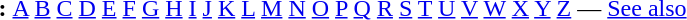<table id="toc" border="0">
<tr>
<th>:</th>
<td><a href='#'>A</a> <a href='#'>B</a> <a href='#'>C</a> <a href='#'>D</a> <a href='#'>E</a> <a href='#'>F</a> <a href='#'>G</a> <a href='#'>H</a> <a href='#'>I</a> <a href='#'>J</a> <a href='#'>K</a> <a href='#'>L</a> <a href='#'>M</a> <a href='#'>N</a> <a href='#'>O</a> <a href='#'>P</a> <a href='#'>Q</a> <a href='#'>R</a> <a href='#'>S</a> <a href='#'>T</a> <a href='#'>U</a> <a href='#'>V</a> <a href='#'>W</a> <a href='#'>X</a> <a href='#'>Y</a>  <a href='#'>Z</a> — <a href='#'>See also</a></td>
</tr>
</table>
